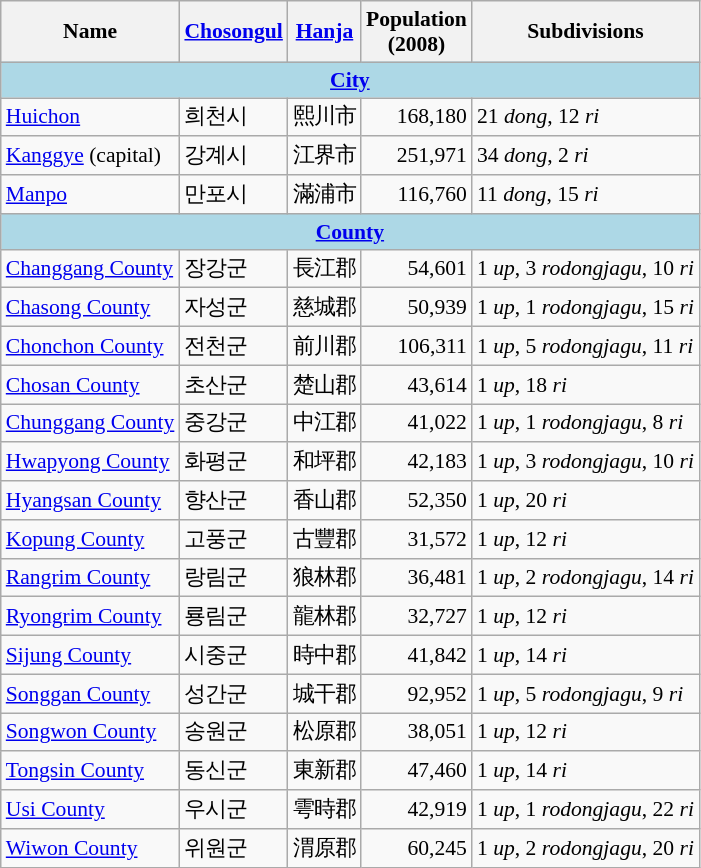<table class="wikitable" align="center" style="font-size:90%;">
<tr>
<th>Name</th>
<th><a href='#'>Chosongul</a></th>
<th><a href='#'>Hanja</a></th>
<th>Population<br>(2008)</th>
<th>Subdivisions</th>
</tr>
<tr bgcolor="lightblue">
<td colspan="5" align=center><a href='#'><strong>City</strong></a></td>
</tr>
<tr>
<td><a href='#'>Huichon</a></td>
<td>희천시</td>
<td>熙川市</td>
<td align=right>168,180</td>
<td>21 <em>dong</em>, 12 <em>ri</em></td>
</tr>
<tr>
<td><a href='#'>Kanggye</a> (capital)</td>
<td>강계시</td>
<td>江界市</td>
<td align=right>251,971</td>
<td>34 <em>dong</em>, 2 <em>ri</em></td>
</tr>
<tr>
<td><a href='#'>Manpo</a></td>
<td>만포시</td>
<td>滿浦市</td>
<td align=right>116,760</td>
<td>11 <em>dong</em>, 15 <em>ri</em></td>
</tr>
<tr bgcolor="lightblue">
<td colspan="5" align=center><a href='#'><strong>County</strong></a></td>
</tr>
<tr>
<td><a href='#'>Changgang County</a></td>
<td>장강군</td>
<td>長江郡</td>
<td align=right>54,601</td>
<td>1 <em>up</em>, 3 <em>rodongjagu</em>, 10 <em>ri</em></td>
</tr>
<tr>
<td><a href='#'>Chasong County</a></td>
<td>자성군</td>
<td>慈城郡</td>
<td align=right>50,939</td>
<td>1 <em>up</em>, 1 <em>rodongjagu</em>, 15 <em>ri</em></td>
</tr>
<tr>
<td><a href='#'>Chonchon County</a></td>
<td>전천군</td>
<td>前川郡</td>
<td align=right>106,311</td>
<td>1 <em>up</em>, 5 <em>rodongjagu</em>, 11 <em>ri</em></td>
</tr>
<tr>
<td><a href='#'>Chosan County</a></td>
<td>초산군</td>
<td>楚山郡</td>
<td align=right>43,614</td>
<td>1 <em>up</em>, 18 <em>ri</em></td>
</tr>
<tr>
<td><a href='#'>Chunggang County</a></td>
<td>중강군</td>
<td>中江郡</td>
<td align=right>41,022</td>
<td>1 <em>up</em>, 1 <em>rodongjagu</em>, 8 <em>ri</em></td>
</tr>
<tr>
<td><a href='#'>Hwapyong County</a></td>
<td>화평군</td>
<td>和坪郡</td>
<td align=right>42,183</td>
<td>1 <em>up</em>, 3 <em>rodongjagu</em>, 10 <em>ri</em></td>
</tr>
<tr>
<td><a href='#'>Hyangsan County</a></td>
<td>향산군</td>
<td>香山郡</td>
<td align=right>52,350</td>
<td>1 <em>up</em>, 20 <em>ri</em></td>
</tr>
<tr>
<td><a href='#'>Kopung County</a></td>
<td>고풍군</td>
<td>古豐郡</td>
<td align=right>31,572</td>
<td>1 <em>up</em>, 12 <em>ri</em></td>
</tr>
<tr>
<td><a href='#'>Rangrim County</a></td>
<td>랑림군</td>
<td>狼林郡</td>
<td align=right>36,481</td>
<td>1 <em>up</em>, 2 <em>rodongjagu</em>, 14 <em>ri</em></td>
</tr>
<tr>
<td><a href='#'>Ryongrim County</a></td>
<td>룡림군</td>
<td>龍林郡</td>
<td align=right>32,727</td>
<td>1 <em>up</em>, 12 <em>ri</em></td>
</tr>
<tr>
<td><a href='#'>Sijung County</a></td>
<td>시중군</td>
<td>時中郡</td>
<td align=right>41,842</td>
<td>1 <em>up</em>, 14 <em>ri</em></td>
</tr>
<tr>
<td><a href='#'>Songgan County</a></td>
<td>성간군</td>
<td>城干郡</td>
<td align=right>92,952</td>
<td>1 <em>up</em>, 5 <em>rodongjagu</em>, 9 <em>ri</em></td>
</tr>
<tr>
<td><a href='#'>Songwon County</a></td>
<td>송원군</td>
<td>松原郡</td>
<td align=right>38,051</td>
<td>1 <em>up</em>, 12 <em>ri</em></td>
</tr>
<tr>
<td><a href='#'>Tongsin County</a></td>
<td>동신군</td>
<td>東新郡</td>
<td align=right>47,460</td>
<td>1 <em>up</em>, 14 <em>ri</em></td>
</tr>
<tr>
<td><a href='#'>Usi County</a></td>
<td>우시군</td>
<td>雩時郡</td>
<td align=right>42,919</td>
<td>1 <em>up</em>, 1 <em>rodongjagu</em>, 22 <em>ri</em></td>
</tr>
<tr>
<td><a href='#'>Wiwon County</a></td>
<td>위원군</td>
<td>渭原郡</td>
<td align=right>60,245</td>
<td>1 <em>up</em>, 2 <em>rodongjagu</em>, 20 <em>ri</em></td>
</tr>
</table>
